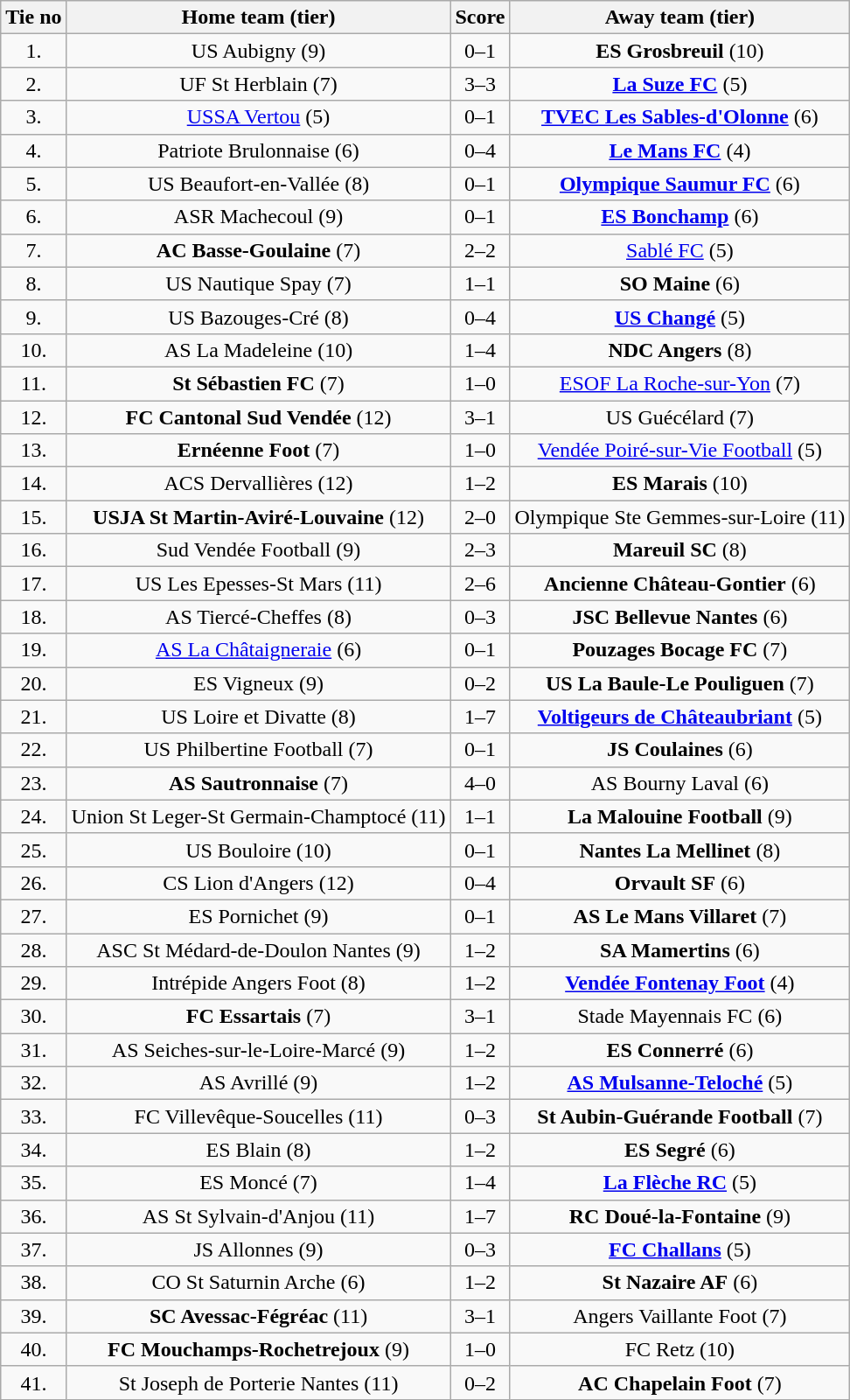<table class="wikitable" style="text-align: center">
<tr>
<th>Tie no</th>
<th>Home team (tier)</th>
<th>Score</th>
<th>Away team (tier)</th>
</tr>
<tr>
<td>1.</td>
<td>US Aubigny (9)</td>
<td>0–1</td>
<td><strong>ES Grosbreuil</strong> (10)</td>
</tr>
<tr>
<td>2.</td>
<td>UF St Herblain (7)</td>
<td>3–3 </td>
<td><strong><a href='#'>La Suze FC</a></strong> (5)</td>
</tr>
<tr>
<td>3.</td>
<td><a href='#'>USSA Vertou</a> (5)</td>
<td>0–1</td>
<td><strong><a href='#'>TVEC Les Sables-d'Olonne</a></strong> (6)</td>
</tr>
<tr>
<td>4.</td>
<td>Patriote Brulonnaise (6)</td>
<td>0–4</td>
<td><strong><a href='#'>Le Mans FC</a></strong> (4)</td>
</tr>
<tr>
<td>5.</td>
<td>US Beaufort-en-Vallée (8)</td>
<td>0–1</td>
<td><strong><a href='#'>Olympique Saumur FC</a></strong> (6)</td>
</tr>
<tr>
<td>6.</td>
<td>ASR Machecoul (9)</td>
<td>0–1</td>
<td><strong><a href='#'>ES Bonchamp</a></strong> (6)</td>
</tr>
<tr>
<td>7.</td>
<td><strong>AC Basse-Goulaine</strong> (7)</td>
<td>2–2 </td>
<td><a href='#'>Sablé FC</a> (5)</td>
</tr>
<tr>
<td>8.</td>
<td>US Nautique Spay (7)</td>
<td>1–1 </td>
<td><strong>SO Maine</strong> (6)</td>
</tr>
<tr>
<td>9.</td>
<td>US Bazouges-Cré (8)</td>
<td>0–4</td>
<td><strong><a href='#'>US Changé</a></strong> (5)</td>
</tr>
<tr>
<td>10.</td>
<td>AS La Madeleine (10)</td>
<td>1–4</td>
<td><strong>NDC Angers</strong> (8)</td>
</tr>
<tr>
<td>11.</td>
<td><strong>St Sébastien FC</strong> (7)</td>
<td>1–0</td>
<td><a href='#'>ESOF La Roche-sur-Yon</a> (7)</td>
</tr>
<tr>
<td>12.</td>
<td><strong>FC Cantonal Sud Vendée</strong> (12)</td>
<td>3–1</td>
<td>US Guécélard (7)</td>
</tr>
<tr>
<td>13.</td>
<td><strong>Ernéenne Foot</strong> (7)</td>
<td>1–0</td>
<td><a href='#'>Vendée Poiré-sur-Vie Football</a> (5)</td>
</tr>
<tr>
<td>14.</td>
<td>ACS Dervallières (12)</td>
<td>1–2</td>
<td><strong>ES Marais</strong> (10)</td>
</tr>
<tr>
<td>15.</td>
<td><strong>USJA St Martin-Aviré-Louvaine</strong> (12)</td>
<td>2–0</td>
<td>Olympique Ste Gemmes-sur-Loire (11)</td>
</tr>
<tr>
<td>16.</td>
<td>Sud Vendée Football (9)</td>
<td>2–3</td>
<td><strong>Mareuil SC</strong> (8)</td>
</tr>
<tr>
<td>17.</td>
<td>US Les Epesses-St Mars (11)</td>
<td>2–6</td>
<td><strong>Ancienne Château-Gontier</strong> (6)</td>
</tr>
<tr>
<td>18.</td>
<td>AS Tiercé-Cheffes (8)</td>
<td>0–3</td>
<td><strong>JSC Bellevue Nantes</strong> (6)</td>
</tr>
<tr>
<td>19.</td>
<td><a href='#'>AS La Châtaigneraie</a> (6)</td>
<td>0–1 </td>
<td><strong>Pouzages Bocage FC</strong> (7)</td>
</tr>
<tr>
<td>20.</td>
<td>ES Vigneux (9)</td>
<td>0–2 </td>
<td><strong>US La Baule-Le Pouliguen</strong> (7)</td>
</tr>
<tr>
<td>21.</td>
<td>US Loire et Divatte (8)</td>
<td>1–7</td>
<td><strong><a href='#'>Voltigeurs de Châteaubriant</a></strong> (5)</td>
</tr>
<tr>
<td>22.</td>
<td>US Philbertine Football (7)</td>
<td>0–1</td>
<td><strong>JS Coulaines</strong> (6)</td>
</tr>
<tr>
<td>23.</td>
<td><strong>AS Sautronnaise</strong> (7)</td>
<td>4–0</td>
<td>AS Bourny Laval (6)</td>
</tr>
<tr>
<td>24.</td>
<td>Union St Leger-St Germain-Champtocé (11)</td>
<td>1–1 </td>
<td><strong>La Malouine Football</strong> (9)</td>
</tr>
<tr>
<td>25.</td>
<td>US Bouloire (10)</td>
<td>0–1</td>
<td><strong>Nantes La Mellinet</strong> (8)</td>
</tr>
<tr>
<td>26.</td>
<td>CS Lion d'Angers (12)</td>
<td>0–4</td>
<td><strong>Orvault SF</strong> (6)</td>
</tr>
<tr>
<td>27.</td>
<td>ES Pornichet (9)</td>
<td>0–1</td>
<td><strong>AS Le Mans Villaret</strong> (7)</td>
</tr>
<tr>
<td>28.</td>
<td>ASC St Médard-de-Doulon Nantes (9)</td>
<td>1–2</td>
<td><strong>SA Mamertins</strong> (6)</td>
</tr>
<tr>
<td>29.</td>
<td>Intrépide Angers Foot (8)</td>
<td>1–2 </td>
<td><strong><a href='#'>Vendée Fontenay Foot</a></strong> (4)</td>
</tr>
<tr>
<td>30.</td>
<td><strong>FC Essartais</strong> (7)</td>
<td>3–1</td>
<td>Stade Mayennais FC (6)</td>
</tr>
<tr>
<td>31.</td>
<td>AS Seiches-sur-le-Loire-Marcé (9)</td>
<td>1–2</td>
<td><strong>ES Connerré</strong> (6)</td>
</tr>
<tr>
<td>32.</td>
<td>AS Avrillé (9)</td>
<td>1–2</td>
<td><strong><a href='#'>AS Mulsanne-Teloché</a></strong> (5)</td>
</tr>
<tr>
<td>33.</td>
<td>FC Villevêque-Soucelles (11)</td>
<td>0–3</td>
<td><strong>St Aubin-Guérande Football</strong> (7)</td>
</tr>
<tr>
<td>34.</td>
<td>ES Blain (8)</td>
<td>1–2</td>
<td><strong>ES Segré</strong> (6)</td>
</tr>
<tr>
<td>35.</td>
<td>ES Moncé (7)</td>
<td>1–4 </td>
<td><strong><a href='#'>La Flèche RC</a></strong> (5)</td>
</tr>
<tr>
<td>36.</td>
<td>AS St Sylvain-d'Anjou (11)</td>
<td>1–7</td>
<td><strong>RC Doué-la-Fontaine</strong> (9)</td>
</tr>
<tr>
<td>37.</td>
<td>JS Allonnes (9)</td>
<td>0–3</td>
<td><strong><a href='#'>FC Challans</a></strong> (5)</td>
</tr>
<tr>
<td>38.</td>
<td>CO St Saturnin Arche (6)</td>
<td>1–2</td>
<td><strong>St Nazaire AF</strong> (6)</td>
</tr>
<tr>
<td>39.</td>
<td><strong>SC Avessac-Fégréac</strong> (11)</td>
<td>3–1</td>
<td>Angers Vaillante Foot (7)</td>
</tr>
<tr>
<td>40.</td>
<td><strong>FC Mouchamps-Rochetrejoux</strong> (9)</td>
<td>1–0</td>
<td>FC Retz (10)</td>
</tr>
<tr>
<td>41.</td>
<td>St Joseph de Porterie Nantes (11)</td>
<td>0–2</td>
<td><strong>AC Chapelain Foot</strong> (7)</td>
</tr>
</table>
